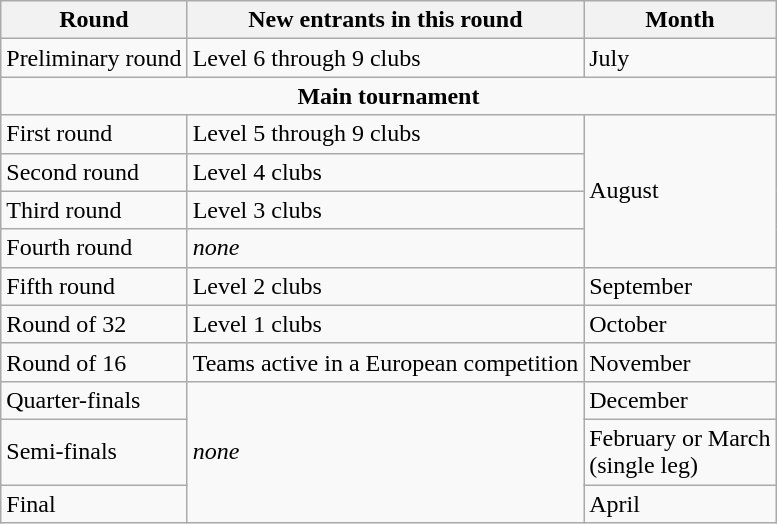<table class="wikitable">
<tr>
<th>Round</th>
<th>New entrants in this round</th>
<th>Month</th>
</tr>
<tr>
<td>Preliminary round</td>
<td>Level 6 through 9 clubs</td>
<td>July</td>
</tr>
<tr>
<td align=center colspan="3"><strong>Main tournament</strong></td>
</tr>
<tr>
<td>First round</td>
<td>Level 5 through 9 clubs</td>
<td rowspan="4">August</td>
</tr>
<tr>
<td>Second round</td>
<td>Level 4 clubs</td>
</tr>
<tr>
<td>Third round</td>
<td>Level 3 clubs</td>
</tr>
<tr>
<td>Fourth round</td>
<td><em>none</em></td>
</tr>
<tr>
<td>Fifth round</td>
<td>Level 2 clubs</td>
<td>September</td>
</tr>
<tr>
<td>Round of 32</td>
<td>Level 1 clubs</td>
<td>October</td>
</tr>
<tr>
<td>Round of 16</td>
<td>Teams active in a European competition</td>
<td>November</td>
</tr>
<tr>
<td>Quarter-finals</td>
<td rowspan="3"><em>none</em></td>
<td>December</td>
</tr>
<tr>
<td>Semi-finals</td>
<td>February or March<br>(single leg)</td>
</tr>
<tr>
<td>Final</td>
<td>April</td>
</tr>
</table>
